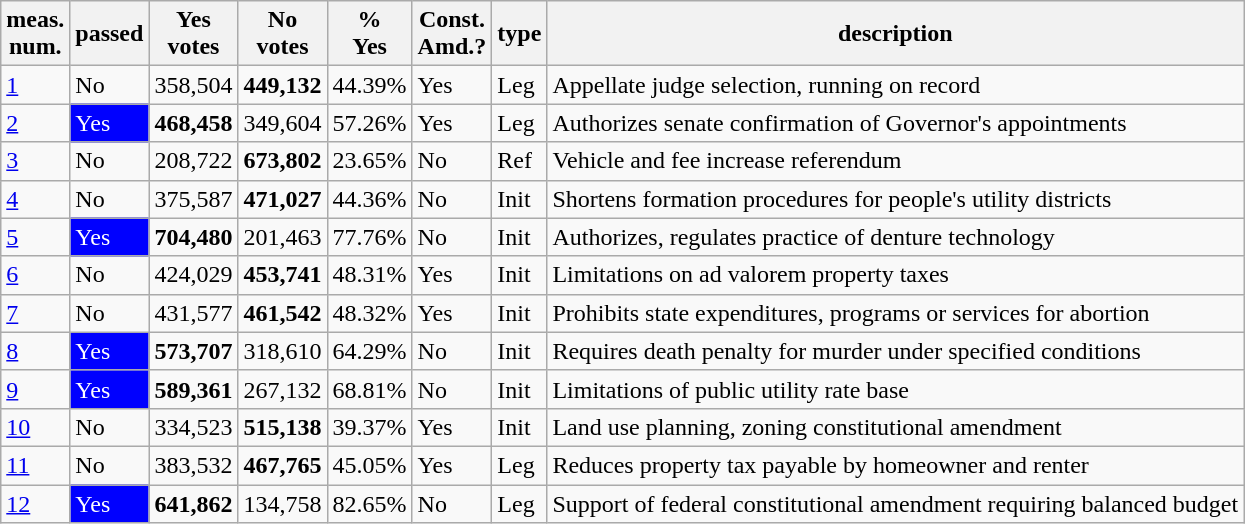<table class="wikitable sortable">
<tr>
<th>meas.<br>num.</th>
<th>passed</th>
<th>Yes<br>votes</th>
<th>No<br>votes</th>
<th>%<br>Yes</th>
<th>Const.<br>Amd.?</th>
<th>type</th>
<th>description</th>
</tr>
<tr>
<td><a href='#'>1</a></td>
<td>No</td>
<td>358,504</td>
<td><strong>449,132</strong></td>
<td>44.39%</td>
<td>Yes</td>
<td>Leg</td>
<td>Appellate judge selection, running on record</td>
</tr>
<tr>
<td><a href='#'>2</a></td>
<td style="background:blue;color:white">Yes</td>
<td><strong>468,458</strong></td>
<td>349,604</td>
<td>57.26%</td>
<td>Yes</td>
<td>Leg</td>
<td>Authorizes senate confirmation of Governor's appointments</td>
</tr>
<tr>
<td><a href='#'>3</a></td>
<td>No</td>
<td>208,722</td>
<td><strong>673,802</strong></td>
<td>23.65%</td>
<td>No</td>
<td>Ref</td>
<td>Vehicle and fee increase referendum</td>
</tr>
<tr>
<td><a href='#'>4</a></td>
<td>No</td>
<td>375,587</td>
<td><strong>471,027</strong></td>
<td>44.36%</td>
<td>No</td>
<td>Init</td>
<td>Shortens formation procedures for people's utility districts</td>
</tr>
<tr>
<td><a href='#'>5</a></td>
<td style="background:blue;color:white">Yes</td>
<td><strong>704,480</strong></td>
<td>201,463</td>
<td>77.76%</td>
<td>No</td>
<td>Init</td>
<td>Authorizes, regulates practice of denture technology</td>
</tr>
<tr>
<td><a href='#'>6</a></td>
<td>No</td>
<td>424,029</td>
<td><strong>453,741</strong></td>
<td>48.31%</td>
<td>Yes</td>
<td>Init</td>
<td>Limitations on ad valorem property taxes</td>
</tr>
<tr>
<td><a href='#'>7</a></td>
<td>No</td>
<td>431,577</td>
<td><strong>461,542</strong></td>
<td>48.32%</td>
<td>Yes</td>
<td>Init</td>
<td>Prohibits state expenditures, programs or services for abortion</td>
</tr>
<tr>
<td><a href='#'>8</a></td>
<td style="background:blue;color:white">Yes</td>
<td><strong>573,707</strong></td>
<td>318,610</td>
<td>64.29%</td>
<td>No</td>
<td>Init</td>
<td>Requires death penalty for murder under specified conditions</td>
</tr>
<tr>
<td><a href='#'>9</a></td>
<td style="background:blue;color:white">Yes</td>
<td><strong>589,361</strong></td>
<td>267,132</td>
<td>68.81%</td>
<td>No</td>
<td>Init</td>
<td>Limitations of public utility rate base</td>
</tr>
<tr>
<td><a href='#'>10</a></td>
<td>No</td>
<td>334,523</td>
<td><strong>515,138</strong></td>
<td>39.37%</td>
<td>Yes</td>
<td>Init</td>
<td>Land use planning, zoning constitutional amendment</td>
</tr>
<tr>
<td><a href='#'>11</a></td>
<td>No</td>
<td>383,532</td>
<td><strong>467,765</strong></td>
<td>45.05%</td>
<td>Yes</td>
<td>Leg</td>
<td>Reduces property tax payable by homeowner and renter</td>
</tr>
<tr>
<td><a href='#'>12</a></td>
<td style="background:blue;color:white">Yes</td>
<td><strong>641,862</strong></td>
<td>134,758</td>
<td>82.65%</td>
<td>No</td>
<td>Leg</td>
<td>Support of federal constitutional amendment requiring balanced budget</td>
</tr>
</table>
